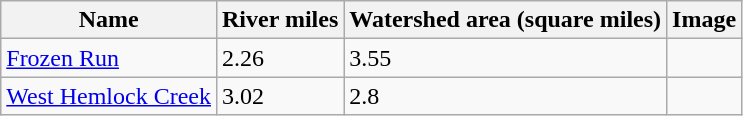<table class="wikitable">
<tr>
<th>Name</th>
<th>River miles</th>
<th>Watershed area (square miles)</th>
<th>Image</th>
</tr>
<tr>
<td><a href='#'>Frozen Run</a></td>
<td>2.26</td>
<td>3.55</td>
<td></td>
</tr>
<tr>
<td><a href='#'>West Hemlock Creek</a></td>
<td>3.02</td>
<td>2.8</td>
<td></td>
</tr>
</table>
